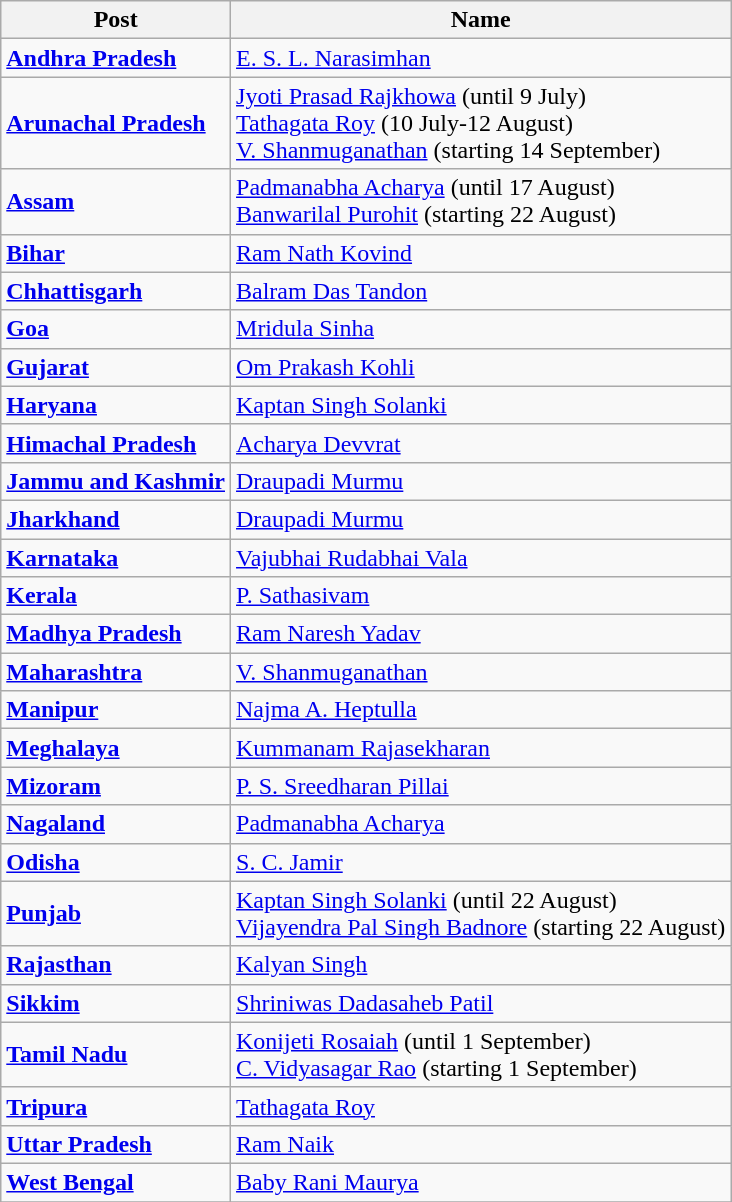<table class=wikitable>
<tr>
<th>Post</th>
<th>Name</th>
</tr>
<tr>
<td><strong><a href='#'>Andhra Pradesh</a></strong></td>
<td><a href='#'>E. S. L. Narasimhan</a></td>
</tr>
<tr>
<td><strong><a href='#'>Arunachal Pradesh</a></strong></td>
<td><a href='#'>Jyoti Prasad Rajkhowa</a> (until 9 July)<br><a href='#'>Tathagata Roy</a> (10 July-12 August)<br><a href='#'>V. Shanmuganathan</a> (starting 14 September)</td>
</tr>
<tr>
<td><strong><a href='#'>Assam</a></strong></td>
<td><a href='#'>Padmanabha Acharya</a> (until 17 August)<br><a href='#'>Banwarilal Purohit</a> (starting 22 August)</td>
</tr>
<tr>
<td><strong><a href='#'>Bihar</a></strong></td>
<td><a href='#'>Ram Nath Kovind</a></td>
</tr>
<tr>
<td><strong><a href='#'>Chhattisgarh</a></strong></td>
<td><a href='#'>Balram Das Tandon</a></td>
</tr>
<tr>
<td><strong><a href='#'>Goa</a></strong></td>
<td><a href='#'>Mridula Sinha</a></td>
</tr>
<tr>
<td><strong><a href='#'>Gujarat</a></strong></td>
<td><a href='#'>Om Prakash Kohli</a></td>
</tr>
<tr>
<td><strong><a href='#'>Haryana</a></strong></td>
<td><a href='#'>Kaptan Singh Solanki</a></td>
</tr>
<tr>
<td><strong><a href='#'>Himachal Pradesh</a></strong></td>
<td><a href='#'>Acharya Devvrat</a></td>
</tr>
<tr>
<td><strong><a href='#'>Jammu and Kashmir</a></strong></td>
<td><a href='#'>Draupadi Murmu</a></td>
</tr>
<tr>
<td><strong><a href='#'>Jharkhand</a></strong></td>
<td><a href='#'>Draupadi Murmu</a></td>
</tr>
<tr>
<td><strong><a href='#'>Karnataka</a></strong></td>
<td><a href='#'>Vajubhai Rudabhai Vala</a></td>
</tr>
<tr>
<td><strong><a href='#'>Kerala</a></strong></td>
<td><a href='#'>P. Sathasivam</a></td>
</tr>
<tr>
<td><strong><a href='#'>Madhya Pradesh</a></strong></td>
<td><a href='#'>Ram Naresh Yadav</a></td>
</tr>
<tr>
<td><strong><a href='#'>Maharashtra</a></strong></td>
<td><a href='#'>V. Shanmuganathan</a></td>
</tr>
<tr>
<td><strong><a href='#'>Manipur</a></strong></td>
<td><a href='#'>Najma A. Heptulla</a></td>
</tr>
<tr>
<td><strong><a href='#'>Meghalaya</a></strong></td>
<td><a href='#'>Kummanam Rajasekharan</a></td>
</tr>
<tr>
<td><strong><a href='#'>Mizoram</a></strong></td>
<td><a href='#'>P. S. Sreedharan Pillai</a></td>
</tr>
<tr>
<td><strong><a href='#'>Nagaland</a></strong></td>
<td><a href='#'>Padmanabha Acharya</a></td>
</tr>
<tr>
<td><strong><a href='#'>Odisha</a></strong></td>
<td><a href='#'>S. C. Jamir</a></td>
</tr>
<tr>
<td><strong><a href='#'>Punjab</a></strong></td>
<td><a href='#'>Kaptan Singh Solanki</a> (until 22 August)<br><a href='#'>Vijayendra Pal Singh Badnore</a> (starting 22 August)</td>
</tr>
<tr>
<td><strong><a href='#'>Rajasthan</a></strong></td>
<td><a href='#'>Kalyan Singh</a></td>
</tr>
<tr>
<td><strong><a href='#'>Sikkim</a></strong></td>
<td><a href='#'>Shriniwas Dadasaheb Patil</a></td>
</tr>
<tr>
<td><strong><a href='#'>Tamil Nadu</a></strong></td>
<td><a href='#'>Konijeti Rosaiah</a> (until 1 September)<br><a href='#'>C. Vidyasagar Rao</a> (starting 1 September)</td>
</tr>
<tr>
<td><strong><a href='#'>Tripura</a></strong></td>
<td><a href='#'>Tathagata Roy</a></td>
</tr>
<tr>
<td><strong><a href='#'>Uttar Pradesh</a></strong></td>
<td><a href='#'>Ram Naik</a></td>
</tr>
<tr>
<td><strong><a href='#'>West Bengal</a></strong></td>
<td><a href='#'>Baby Rani Maurya</a></td>
</tr>
<tr>
</tr>
</table>
